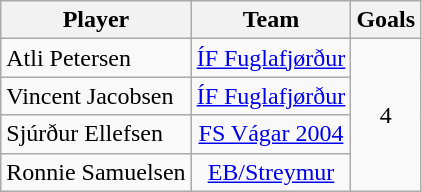<table class="wikitable" style="text-align:center;">
<tr>
<th>Player</th>
<th>Team</th>
<th>Goals</th>
</tr>
<tr>
<td align=left> Atli Petersen</td>
<td><a href='#'>ÍF Fuglafjørður</a></td>
<td rowspan=4>4</td>
</tr>
<tr>
<td align=left> Vincent Jacobsen</td>
<td><a href='#'>ÍF Fuglafjørður</a></td>
</tr>
<tr>
<td align=left> Sjúrður Ellefsen</td>
<td><a href='#'>FS Vágar 2004</a></td>
</tr>
<tr>
<td align=left> Ronnie Samuelsen</td>
<td><a href='#'>EB/Streymur</a></td>
</tr>
</table>
